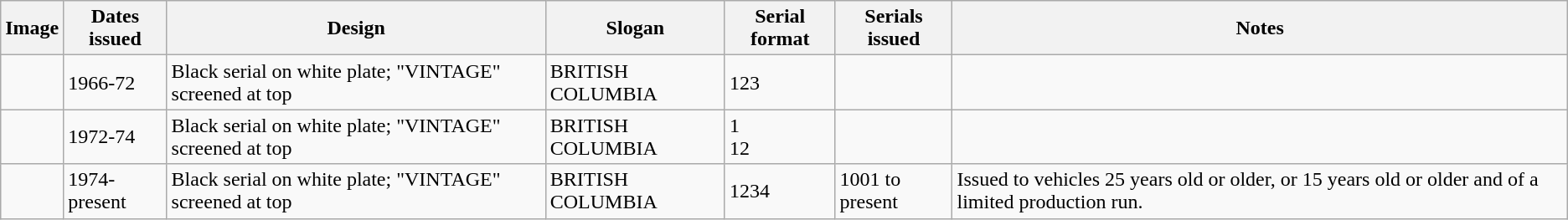<table class="wikitable">
<tr>
<th>Image</th>
<th>Dates issued</th>
<th>Design</th>
<th>Slogan</th>
<th>Serial format</th>
<th>Serials issued</th>
<th>Notes</th>
</tr>
<tr>
<td></td>
<td>1966-72</td>
<td>Black serial on white plate; "VINTAGE" screened at top</td>
<td>BRITISH COLUMBIA</td>
<td>123</td>
<td></td>
<td></td>
</tr>
<tr>
<td></td>
<td>1972-74</td>
<td>Black serial on white plate; "VINTAGE" screened at top</td>
<td>BRITISH COLUMBIA</td>
<td>1<br> 12</td>
<td></td>
<td></td>
</tr>
<tr>
<td></td>
<td>1974-present</td>
<td>Black serial on white plate; "VINTAGE" screened at top</td>
<td>BRITISH COLUMBIA</td>
<td>1234</td>
<td>1001 to present</td>
<td>Issued to vehicles 25 years old or older, or 15 years old or older and of a limited production run.</td>
</tr>
</table>
